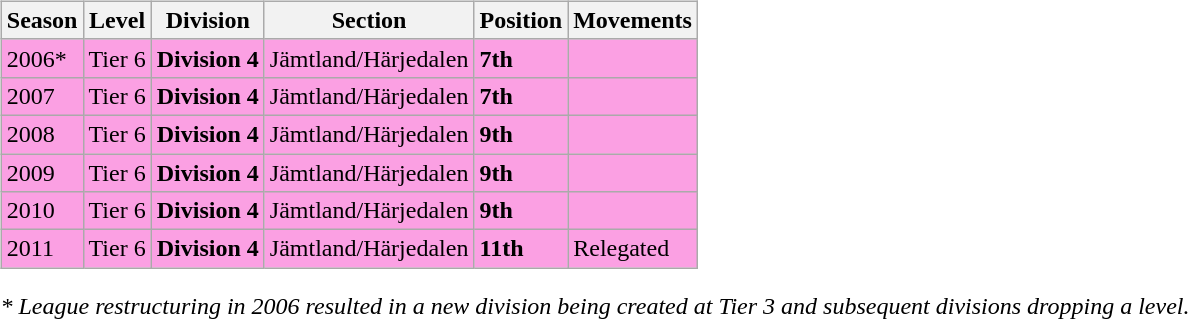<table>
<tr>
<td valign="top" width=0%><br><table class="wikitable">
<tr style="background:#f0f6fa;">
<th><strong>Season</strong></th>
<th><strong>Level</strong></th>
<th><strong>Division</strong></th>
<th><strong>Section</strong></th>
<th><strong>Position</strong></th>
<th><strong>Movements</strong></th>
</tr>
<tr>
<td style="background:#FBA0E3;">2006*</td>
<td style="background:#FBA0E3;">Tier 6</td>
<td style="background:#FBA0E3;"><strong>Division 4</strong></td>
<td style="background:#FBA0E3;">Jämtland/Härjedalen</td>
<td style="background:#FBA0E3;"><strong>7th</strong></td>
<td style="background:#FBA0E3;"></td>
</tr>
<tr>
<td style="background:#FBA0E3;">2007</td>
<td style="background:#FBA0E3;">Tier 6</td>
<td style="background:#FBA0E3;"><strong>Division 4</strong></td>
<td style="background:#FBA0E3;">Jämtland/Härjedalen</td>
<td style="background:#FBA0E3;"><strong>7th</strong></td>
<td style="background:#FBA0E3;"></td>
</tr>
<tr>
<td style="background:#FBA0E3;">2008</td>
<td style="background:#FBA0E3;">Tier 6</td>
<td style="background:#FBA0E3;"><strong>Division 4</strong></td>
<td style="background:#FBA0E3;">Jämtland/Härjedalen</td>
<td style="background:#FBA0E3;"><strong>9th</strong></td>
<td style="background:#FBA0E3;"></td>
</tr>
<tr>
<td style="background:#FBA0E3;">2009</td>
<td style="background:#FBA0E3;">Tier 6</td>
<td style="background:#FBA0E3;"><strong>Division 4</strong></td>
<td style="background:#FBA0E3;">Jämtland/Härjedalen</td>
<td style="background:#FBA0E3;"><strong>9th</strong></td>
<td style="background:#FBA0E3;"></td>
</tr>
<tr>
<td style="background:#FBA0E3;">2010</td>
<td style="background:#FBA0E3;">Tier 6</td>
<td style="background:#FBA0E3;"><strong>Division 4</strong></td>
<td style="background:#FBA0E3;">Jämtland/Härjedalen</td>
<td style="background:#FBA0E3;"><strong>9th</strong></td>
<td style="background:#FBA0E3;"></td>
</tr>
<tr>
<td style="background:#FBA0E3;">2011</td>
<td style="background:#FBA0E3;">Tier 6</td>
<td style="background:#FBA0E3;"><strong>Division 4</strong></td>
<td style="background:#FBA0E3;">Jämtland/Härjedalen</td>
<td style="background:#FBA0E3;"><strong>11th</strong></td>
<td style="background:#FBA0E3;">Relegated</td>
</tr>
</table>
<em>* League restructuring in 2006 resulted in a new division being created at Tier 3 and subsequent divisions dropping a level.</em>


</td>
</tr>
</table>
